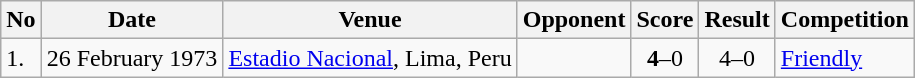<table class="wikitable sortable" style="font-size:100%;">
<tr>
<th>No</th>
<th>Date</th>
<th>Venue</th>
<th>Opponent</th>
<th>Score</th>
<th>Result</th>
<th>Competition</th>
</tr>
<tr>
<td>1.</td>
<td>26 February 1973</td>
<td><a href='#'>Estadio Nacional</a>, Lima, Peru</td>
<td></td>
<td align=center><strong>4</strong>–0</td>
<td align=center>4–0</td>
<td><a href='#'>Friendly</a></td>
</tr>
</table>
